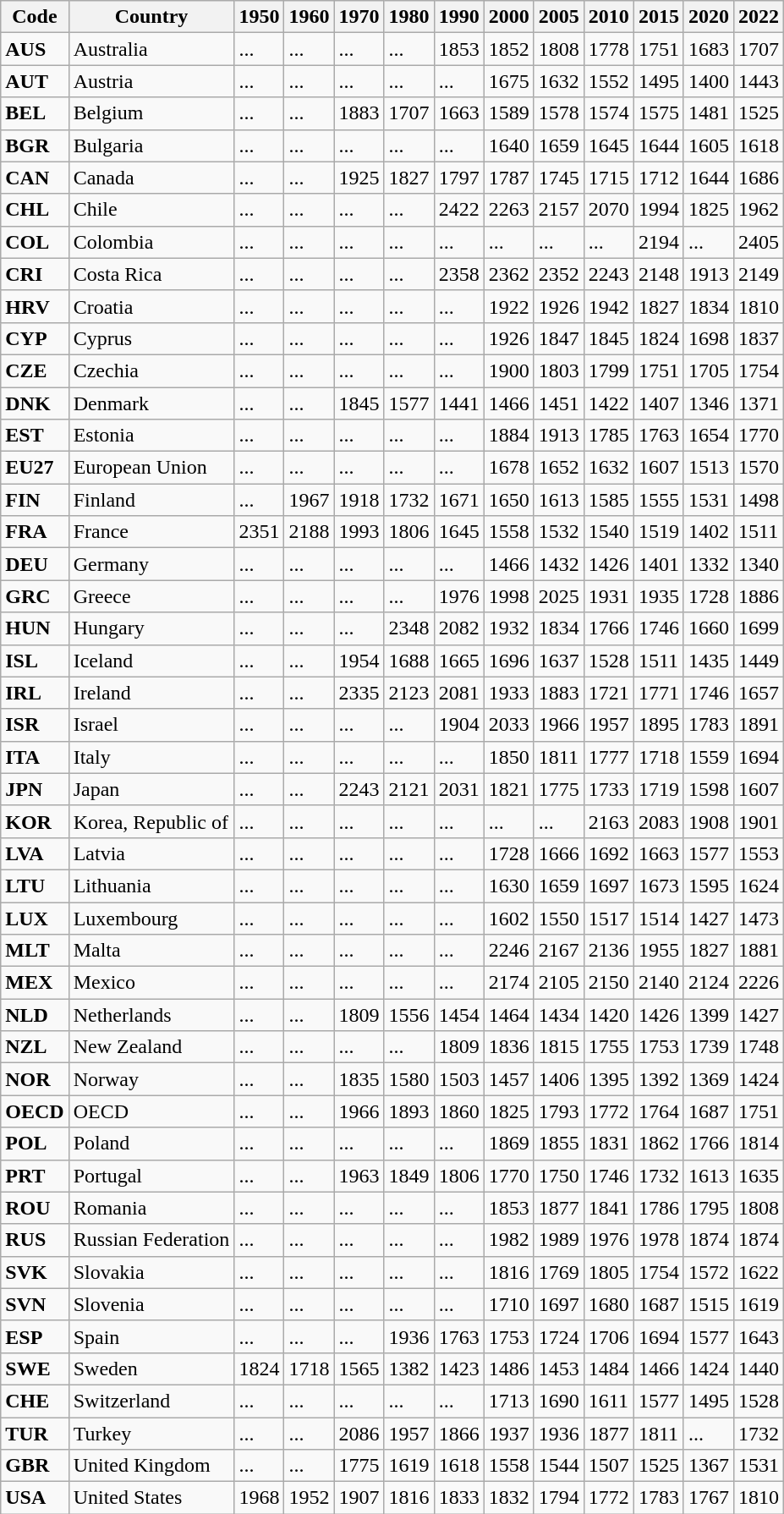<table class="wikitable sortable">
<tr>
<th>Code</th>
<th>Country</th>
<th>1950</th>
<th>1960</th>
<th>1970</th>
<th>1980</th>
<th>1990</th>
<th>2000</th>
<th>2005</th>
<th>2010</th>
<th>2015</th>
<th>2020</th>
<th>2022</th>
</tr>
<tr>
<td><strong>AUS</strong></td>
<td>Australia</td>
<td>...</td>
<td>...</td>
<td>...</td>
<td>...</td>
<td>1853</td>
<td>1852</td>
<td>1808</td>
<td>1778</td>
<td>1751</td>
<td>1683</td>
<td>1707</td>
</tr>
<tr>
<td><strong>AUT</strong></td>
<td>Austria</td>
<td>...</td>
<td>...</td>
<td>...</td>
<td>...</td>
<td>...</td>
<td>1675</td>
<td>1632</td>
<td>1552</td>
<td>1495</td>
<td>1400</td>
<td>1443</td>
</tr>
<tr>
<td><strong>BEL</strong></td>
<td>Belgium</td>
<td>...</td>
<td>...</td>
<td>1883</td>
<td>1707</td>
<td>1663</td>
<td>1589</td>
<td>1578</td>
<td>1574</td>
<td>1575</td>
<td>1481</td>
<td>1525</td>
</tr>
<tr>
<td><strong>BGR</strong></td>
<td>Bulgaria</td>
<td>...</td>
<td>...</td>
<td>...</td>
<td>...</td>
<td>...</td>
<td>1640</td>
<td>1659</td>
<td>1645</td>
<td>1644</td>
<td>1605</td>
<td>1618</td>
</tr>
<tr>
<td><strong>CAN</strong></td>
<td>Canada</td>
<td>...</td>
<td>...</td>
<td>1925</td>
<td>1827</td>
<td>1797</td>
<td>1787</td>
<td>1745</td>
<td>1715</td>
<td>1712</td>
<td>1644</td>
<td>1686</td>
</tr>
<tr>
<td><strong>CHL</strong></td>
<td>Chile</td>
<td>...</td>
<td>...</td>
<td>...</td>
<td>...</td>
<td>2422</td>
<td>2263</td>
<td>2157</td>
<td>2070</td>
<td>1994</td>
<td>1825</td>
<td>1962</td>
</tr>
<tr>
<td><strong>COL</strong></td>
<td>Colombia</td>
<td>...</td>
<td>...</td>
<td>...</td>
<td>...</td>
<td>...</td>
<td>...</td>
<td>...</td>
<td>...</td>
<td>2194</td>
<td>...</td>
<td>2405</td>
</tr>
<tr>
<td><strong>CRI</strong></td>
<td>Costa Rica</td>
<td>...</td>
<td>...</td>
<td>...</td>
<td>...</td>
<td>2358</td>
<td>2362</td>
<td>2352</td>
<td>2243</td>
<td>2148</td>
<td>1913</td>
<td>2149</td>
</tr>
<tr>
<td><strong>HRV</strong></td>
<td>Croatia</td>
<td>...</td>
<td>...</td>
<td>...</td>
<td>...</td>
<td>...</td>
<td>1922</td>
<td>1926</td>
<td>1942</td>
<td>1827</td>
<td>1834</td>
<td>1810</td>
</tr>
<tr>
<td><strong>CYP</strong></td>
<td>Cyprus</td>
<td>...</td>
<td>...</td>
<td>...</td>
<td>...</td>
<td>...</td>
<td>1926</td>
<td>1847</td>
<td>1845</td>
<td>1824</td>
<td>1698</td>
<td>1837</td>
</tr>
<tr>
<td><strong>CZE</strong></td>
<td>Czechia</td>
<td>...</td>
<td>...</td>
<td>...</td>
<td>...</td>
<td>...</td>
<td>1900</td>
<td>1803</td>
<td>1799</td>
<td>1751</td>
<td>1705</td>
<td>1754</td>
</tr>
<tr>
<td><strong>DNK</strong></td>
<td>Denmark</td>
<td>...</td>
<td>...</td>
<td>1845</td>
<td>1577</td>
<td>1441</td>
<td>1466</td>
<td>1451</td>
<td>1422</td>
<td>1407</td>
<td>1346</td>
<td>1371</td>
</tr>
<tr>
<td><strong>EST</strong></td>
<td>Estonia</td>
<td>...</td>
<td>...</td>
<td>...</td>
<td>...</td>
<td>...</td>
<td>1884</td>
<td>1913</td>
<td>1785</td>
<td>1763</td>
<td>1654</td>
<td>1770</td>
</tr>
<tr>
<td><strong>EU27</strong></td>
<td>European Union</td>
<td>...</td>
<td>...</td>
<td>...</td>
<td>...</td>
<td>...</td>
<td>1678</td>
<td>1652</td>
<td>1632</td>
<td>1607</td>
<td>1513</td>
<td>1570</td>
</tr>
<tr>
<td><strong>FIN</strong></td>
<td>Finland</td>
<td>...</td>
<td>1967</td>
<td>1918</td>
<td>1732</td>
<td>1671</td>
<td>1650</td>
<td>1613</td>
<td>1585</td>
<td>1555</td>
<td>1531</td>
<td>1498</td>
</tr>
<tr>
<td><strong>FRA</strong></td>
<td>France</td>
<td>2351</td>
<td>2188</td>
<td>1993</td>
<td>1806</td>
<td>1645</td>
<td>1558</td>
<td>1532</td>
<td>1540</td>
<td>1519</td>
<td>1402</td>
<td>1511</td>
</tr>
<tr>
<td><strong>DEU</strong></td>
<td>Germany</td>
<td>...</td>
<td>...</td>
<td>...</td>
<td>...</td>
<td>...</td>
<td>1466</td>
<td>1432</td>
<td>1426</td>
<td>1401</td>
<td>1332</td>
<td>1340</td>
</tr>
<tr>
<td><strong>GRC</strong></td>
<td>Greece</td>
<td>...</td>
<td>...</td>
<td>...</td>
<td>...</td>
<td>1976</td>
<td>1998</td>
<td>2025</td>
<td>1931</td>
<td>1935</td>
<td>1728</td>
<td>1886</td>
</tr>
<tr>
<td><strong>HUN</strong></td>
<td>Hungary</td>
<td>...</td>
<td>...</td>
<td>...</td>
<td>2348</td>
<td>2082</td>
<td>1932</td>
<td>1834</td>
<td>1766</td>
<td>1746</td>
<td>1660</td>
<td>1699</td>
</tr>
<tr>
<td><strong>ISL</strong></td>
<td>Iceland</td>
<td>...</td>
<td>...</td>
<td>1954</td>
<td>1688</td>
<td>1665</td>
<td>1696</td>
<td>1637</td>
<td>1528</td>
<td>1511</td>
<td>1435</td>
<td>1449</td>
</tr>
<tr>
<td><strong>IRL</strong></td>
<td>Ireland</td>
<td>...</td>
<td>...</td>
<td>2335</td>
<td>2123</td>
<td>2081</td>
<td>1933</td>
<td>1883</td>
<td>1721</td>
<td>1771</td>
<td>1746</td>
<td>1657</td>
</tr>
<tr>
<td><strong>ISR</strong></td>
<td>Israel</td>
<td>...</td>
<td>...</td>
<td>...</td>
<td>...</td>
<td>1904</td>
<td>2033</td>
<td>1966</td>
<td>1957</td>
<td>1895</td>
<td>1783</td>
<td>1891</td>
</tr>
<tr>
<td><strong>ITA</strong></td>
<td>Italy</td>
<td>...</td>
<td>...</td>
<td>...</td>
<td>...</td>
<td>...</td>
<td>1850</td>
<td>1811</td>
<td>1777</td>
<td>1718</td>
<td>1559</td>
<td>1694</td>
</tr>
<tr>
<td><strong>JPN</strong></td>
<td>Japan</td>
<td>...</td>
<td>...</td>
<td>2243</td>
<td>2121</td>
<td>2031</td>
<td>1821</td>
<td>1775</td>
<td>1733</td>
<td>1719</td>
<td>1598</td>
<td>1607</td>
</tr>
<tr>
<td><strong>KOR</strong></td>
<td>Korea, Republic of</td>
<td>...</td>
<td>...</td>
<td>...</td>
<td>...</td>
<td>...</td>
<td>...</td>
<td>...</td>
<td>2163</td>
<td>2083</td>
<td>1908</td>
<td>1901</td>
</tr>
<tr>
<td><strong>LVA</strong></td>
<td>Latvia</td>
<td>...</td>
<td>...</td>
<td>...</td>
<td>...</td>
<td>...</td>
<td>1728</td>
<td>1666</td>
<td>1692</td>
<td>1663</td>
<td>1577</td>
<td>1553</td>
</tr>
<tr>
<td><strong>LTU</strong></td>
<td>Lithuania</td>
<td>...</td>
<td>...</td>
<td>...</td>
<td>...</td>
<td>...</td>
<td>1630</td>
<td>1659</td>
<td>1697</td>
<td>1673</td>
<td>1595</td>
<td>1624</td>
</tr>
<tr>
<td><strong>LUX</strong></td>
<td>Luxembourg</td>
<td>...</td>
<td>...</td>
<td>...</td>
<td>...</td>
<td>...</td>
<td>1602</td>
<td>1550</td>
<td>1517</td>
<td>1514</td>
<td>1427</td>
<td>1473</td>
</tr>
<tr>
<td><strong>MLT</strong></td>
<td>Malta</td>
<td>...</td>
<td>...</td>
<td>...</td>
<td>...</td>
<td>...</td>
<td>2246</td>
<td>2167</td>
<td>2136</td>
<td>1955</td>
<td>1827</td>
<td>1881</td>
</tr>
<tr>
<td><strong>MEX</strong></td>
<td>Mexico</td>
<td>...</td>
<td>...</td>
<td>...</td>
<td>...</td>
<td>...</td>
<td>2174</td>
<td>2105</td>
<td>2150</td>
<td>2140</td>
<td>2124</td>
<td>2226</td>
</tr>
<tr>
<td><strong>NLD</strong></td>
<td>Netherlands</td>
<td>...</td>
<td>...</td>
<td>1809</td>
<td>1556</td>
<td>1454</td>
<td>1464</td>
<td>1434</td>
<td>1420</td>
<td>1426</td>
<td>1399</td>
<td>1427</td>
</tr>
<tr>
<td><strong>NZL</strong></td>
<td>New Zealand</td>
<td>...</td>
<td>...</td>
<td>...</td>
<td>...</td>
<td>1809</td>
<td>1836</td>
<td>1815</td>
<td>1755</td>
<td>1753</td>
<td>1739</td>
<td>1748</td>
</tr>
<tr>
<td><strong>NOR</strong></td>
<td>Norway</td>
<td>...</td>
<td>...</td>
<td>1835</td>
<td>1580</td>
<td>1503</td>
<td>1457</td>
<td>1406</td>
<td>1395</td>
<td>1392</td>
<td>1369</td>
<td>1424</td>
</tr>
<tr>
<td><strong>OECD</strong></td>
<td>OECD</td>
<td>...</td>
<td>...</td>
<td>1966</td>
<td>1893</td>
<td>1860</td>
<td>1825</td>
<td>1793</td>
<td>1772</td>
<td>1764</td>
<td>1687</td>
<td>1751</td>
</tr>
<tr>
<td><strong>POL</strong></td>
<td>Poland</td>
<td>...</td>
<td>...</td>
<td>...</td>
<td>...</td>
<td>...</td>
<td>1869</td>
<td>1855</td>
<td>1831</td>
<td>1862</td>
<td>1766</td>
<td>1814</td>
</tr>
<tr>
<td><strong>PRT</strong></td>
<td>Portugal</td>
<td>...</td>
<td>...</td>
<td>1963</td>
<td>1849</td>
<td>1806</td>
<td>1770</td>
<td>1750</td>
<td>1746</td>
<td>1732</td>
<td>1613</td>
<td>1635</td>
</tr>
<tr>
<td><strong>ROU</strong></td>
<td>Romania</td>
<td>...</td>
<td>...</td>
<td>...</td>
<td>...</td>
<td>...</td>
<td>1853</td>
<td>1877</td>
<td>1841</td>
<td>1786</td>
<td>1795</td>
<td>1808</td>
</tr>
<tr>
<td><strong>RUS</strong></td>
<td>Russian Federation</td>
<td>...</td>
<td>...</td>
<td>...</td>
<td>...</td>
<td>...</td>
<td>1982</td>
<td>1989</td>
<td>1976</td>
<td>1978</td>
<td>1874</td>
<td>1874</td>
</tr>
<tr>
<td><strong>SVK</strong></td>
<td>Slovakia</td>
<td>...</td>
<td>...</td>
<td>...</td>
<td>...</td>
<td>...</td>
<td>1816</td>
<td>1769</td>
<td>1805</td>
<td>1754</td>
<td>1572</td>
<td>1622</td>
</tr>
<tr>
<td><strong>SVN</strong></td>
<td>Slovenia</td>
<td>...</td>
<td>...</td>
<td>...</td>
<td>...</td>
<td>...</td>
<td>1710</td>
<td>1697</td>
<td>1680</td>
<td>1687</td>
<td>1515</td>
<td>1619</td>
</tr>
<tr>
<td><strong>ESP</strong></td>
<td>Spain</td>
<td>...</td>
<td>...</td>
<td>...</td>
<td>1936</td>
<td>1763</td>
<td>1753</td>
<td>1724</td>
<td>1706</td>
<td>1694</td>
<td>1577</td>
<td>1643</td>
</tr>
<tr>
<td><strong>SWE</strong></td>
<td>Sweden</td>
<td>1824</td>
<td>1718</td>
<td>1565</td>
<td>1382</td>
<td>1423</td>
<td>1486</td>
<td>1453</td>
<td>1484</td>
<td>1466</td>
<td>1424</td>
<td>1440</td>
</tr>
<tr>
<td><strong>CHE</strong></td>
<td>Switzerland</td>
<td>...</td>
<td>...</td>
<td>...</td>
<td>...</td>
<td>...</td>
<td>1713</td>
<td>1690</td>
<td>1611</td>
<td>1577</td>
<td>1495</td>
<td>1528</td>
</tr>
<tr>
<td><strong>TUR</strong></td>
<td>Turkey</td>
<td>...</td>
<td>...</td>
<td>2086</td>
<td>1957</td>
<td>1866</td>
<td>1937</td>
<td>1936</td>
<td>1877</td>
<td>1811</td>
<td>...</td>
<td>1732</td>
</tr>
<tr>
<td><strong>GBR</strong></td>
<td>United Kingdom</td>
<td>...</td>
<td>...</td>
<td>1775</td>
<td>1619</td>
<td>1618</td>
<td>1558</td>
<td>1544</td>
<td>1507</td>
<td>1525</td>
<td>1367</td>
<td>1531</td>
</tr>
<tr>
<td><strong>USA</strong></td>
<td>United States</td>
<td>1968</td>
<td>1952</td>
<td>1907</td>
<td>1816</td>
<td>1833</td>
<td>1832</td>
<td>1794</td>
<td>1772</td>
<td>1783</td>
<td>1767</td>
<td>1810</td>
</tr>
</table>
